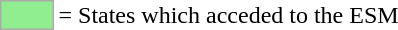<table>
<tr>
<td style="background:lightgreen; border:1px solid #aaa; width:2em;"></td>
<td>= States which acceded to the ESM<br></td>
</tr>
</table>
